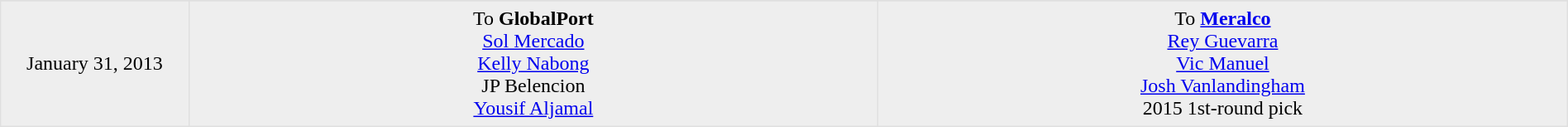<table border=1 style="border-collapse:collapse; text-align: center; width: 100%" bordercolor="#DFDFDF"  cellpadding="5">
<tr>
</tr>
<tr bgcolor="eeeeee">
<td style="width:12%">January 31, 2013</td>
<td style="width:44%" valign="top">To <strong>GlobalPort</strong><br><a href='#'>Sol Mercado</a><br><a href='#'>Kelly Nabong</a><br>JP Belencion<br><a href='#'>Yousif Aljamal</a></td>
<td style="width:44%" valign="top">To <strong><a href='#'>Meralco</a></strong><br><a href='#'>Rey Guevarra</a><br><a href='#'>Vic Manuel</a><br><a href='#'>Josh Vanlandingham</a><br>2015 1st-round pick</td>
</tr>
</table>
